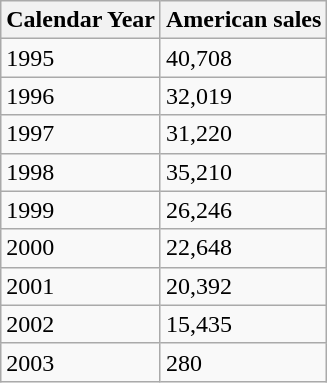<table class="wikitable">
<tr>
<th>Calendar Year</th>
<th>American sales</th>
</tr>
<tr>
<td>1995</td>
<td>40,708</td>
</tr>
<tr>
<td>1996</td>
<td>32,019</td>
</tr>
<tr>
<td>1997</td>
<td>31,220</td>
</tr>
<tr>
<td>1998</td>
<td>35,210</td>
</tr>
<tr>
<td>1999</td>
<td>26,246</td>
</tr>
<tr>
<td>2000</td>
<td>22,648</td>
</tr>
<tr>
<td>2001</td>
<td>20,392</td>
</tr>
<tr>
<td>2002</td>
<td>15,435</td>
</tr>
<tr>
<td>2003</td>
<td>280</td>
</tr>
</table>
